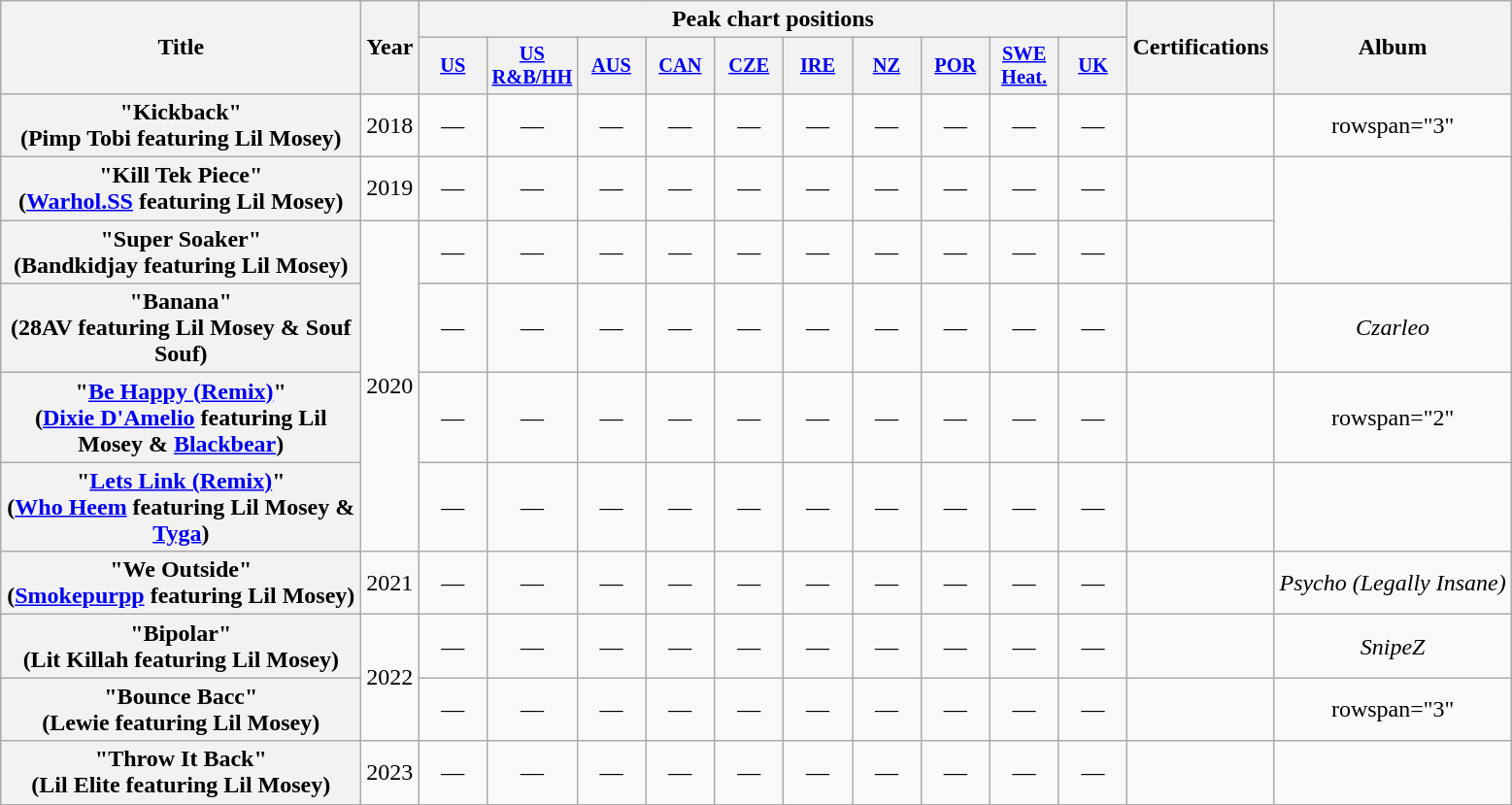<table class="wikitable plainrowheaders" style="text-align:center;">
<tr>
<th scope="col" rowspan="2" style="width:15em;">Title</th>
<th scope="col" rowspan="2" style="width:1em;">Year</th>
<th scope="col" colspan="10">Peak chart positions</th>
<th rowspan="2">Certifications</th>
<th scope="col" rowspan="2">Album</th>
</tr>
<tr>
<th scope="col" style="width:3em;font-size:85%;"><a href='#'>US</a><br></th>
<th scope="col" style="width:3em;font-size:85%;"><a href='#'>US<br>R&B/HH</a><br></th>
<th scope="col" style="width:3em;font-size:85%;"><a href='#'>AUS</a><br></th>
<th scope="col" style="width:3em;font-size:85%;"><a href='#'>CAN</a><br></th>
<th scope="col" style="width:3em;font-size:85%;"><a href='#'>CZE</a><br></th>
<th scope="col" style="width:3em;font-size:85%;"><a href='#'>IRE</a><br></th>
<th scope="col" style="width:3em;font-size:85%;"><a href='#'>NZ</a><br></th>
<th scope="col" style="width:3em;font-size:85%;"><a href='#'>POR</a><br></th>
<th scope="col" style="width:3em;font-size:85%;"><a href='#'>SWE<br>Heat.</a><br></th>
<th scope="col" style="width:3em;font-size:85%;"><a href='#'>UK</a><br></th>
</tr>
<tr>
<th scope="row">"Kickback"<br><span>(Pimp Tobi featuring Lil Mosey)</span></th>
<td>2018</td>
<td>—</td>
<td>—</td>
<td>—</td>
<td>—</td>
<td>—</td>
<td>—</td>
<td>—</td>
<td>—</td>
<td>—</td>
<td>—</td>
<td></td>
<td>rowspan="3" </td>
</tr>
<tr>
<th scope="row">"Kill Tek Piece"<br><span>(<a href='#'>Warhol.SS</a> featuring Lil Mosey)</span></th>
<td>2019</td>
<td>—</td>
<td>—</td>
<td>—</td>
<td>—</td>
<td>—</td>
<td>—</td>
<td>—</td>
<td>—</td>
<td>—</td>
<td>—</td>
<td></td>
</tr>
<tr>
<th scope="row">"Super Soaker"<br><span>(Bandkidjay featuring Lil Mosey)</span></th>
<td rowspan="4">2020</td>
<td>—</td>
<td>—</td>
<td>—</td>
<td>—</td>
<td>—</td>
<td>—</td>
<td>—</td>
<td>—</td>
<td>—</td>
<td>—</td>
<td></td>
</tr>
<tr>
<th scope="row">"Banana"<br><span>(28AV featuring Lil Mosey & Souf Souf)</span></th>
<td>—</td>
<td>—</td>
<td>—</td>
<td>—</td>
<td>—</td>
<td>—</td>
<td>—</td>
<td>—</td>
<td>—</td>
<td>—</td>
<td></td>
<td><em>Czarleo</em></td>
</tr>
<tr>
<th scope="row">"<a href='#'>Be Happy (Remix)</a>"<br><span>(<a href='#'>Dixie D'Amelio</a> featuring Lil Mosey & <a href='#'>Blackbear</a>)</span></th>
<td>—</td>
<td>—</td>
<td>—</td>
<td>—</td>
<td>—</td>
<td>—</td>
<td>—</td>
<td>—</td>
<td>—</td>
<td>—</td>
<td></td>
<td>rowspan="2" </td>
</tr>
<tr>
<th scope="row">"<a href='#'>Lets Link (Remix)</a>"<br><span>(<a href='#'>Who Heem</a> featuring Lil Mosey & <a href='#'>Tyga</a>)</span></th>
<td>—</td>
<td>—</td>
<td>—</td>
<td>—</td>
<td>—</td>
<td>—</td>
<td>—</td>
<td>—</td>
<td>—</td>
<td>—</td>
<td></td>
</tr>
<tr>
<th scope="row">"We Outside"<br><span>(<a href='#'>Smokepurpp</a> featuring Lil Mosey)</span></th>
<td>2021</td>
<td>—</td>
<td>—</td>
<td>—</td>
<td>—</td>
<td>—</td>
<td>—</td>
<td>—</td>
<td>—</td>
<td>—</td>
<td>—</td>
<td></td>
<td><em>Psycho (Legally Insane)</em></td>
</tr>
<tr>
<th scope="Row">"Bipolar"<br><span>(Lit Killah featuring Lil Mosey)</span></th>
<td rowspan="2">2022</td>
<td>—</td>
<td>—</td>
<td>—</td>
<td>—</td>
<td>—</td>
<td>—</td>
<td>—</td>
<td>—</td>
<td>—</td>
<td>—</td>
<td></td>
<td><em>SnipeZ</em></td>
</tr>
<tr>
<th Scope="Row">"Bounce Bacc"<br><span>(Lewie featuring Lil Mosey)</span></th>
<td>—</td>
<td>—</td>
<td>—</td>
<td>—</td>
<td>—</td>
<td>—</td>
<td>—</td>
<td>—</td>
<td>—</td>
<td>—</td>
<td></td>
<td>rowspan="3" </td>
</tr>
<tr>
<th Scope="Row">"Throw It Back"<br><span>(Lil Elite featuring Lil Mosey)</span></th>
<td rowspan="1">2023</td>
<td>—</td>
<td>—</td>
<td>—</td>
<td>—</td>
<td>—</td>
<td>—</td>
<td>—</td>
<td>—</td>
<td>—</td>
<td>—</td>
<td></td>
</tr>
</table>
